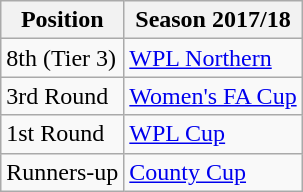<table class="wikitable">
<tr>
<th>Position</th>
<th>Season 2017/18</th>
</tr>
<tr>
<td>8th (Tier 3)</td>
<td> <a href='#'>WPL Northern</a></td>
</tr>
<tr>
<td>3rd Round</td>
<td> <a href='#'>Women's FA Cup</a></td>
</tr>
<tr>
<td>1st Round</td>
<td> <a href='#'>WPL Cup</a></td>
</tr>
<tr>
<td>Runners-up</td>
<td> <a href='#'>County Cup</a></td>
</tr>
</table>
